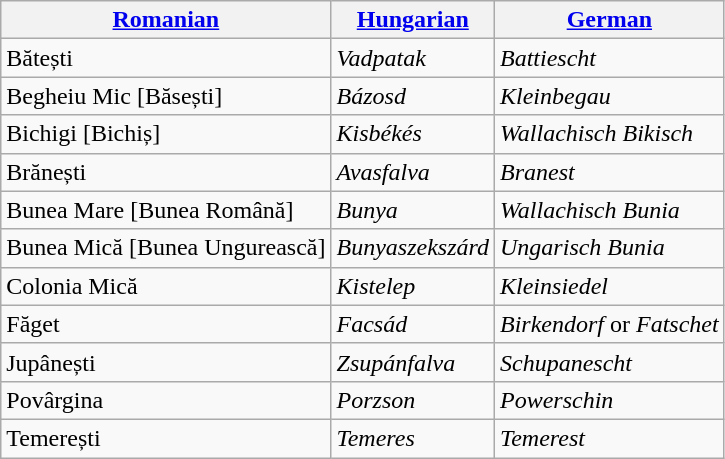<table class="wikitable">
<tr>
<th><a href='#'>Romanian</a></th>
<th><a href='#'>Hungarian</a></th>
<th><a href='#'>German</a></th>
</tr>
<tr>
<td>Bătești</td>
<td><em>Vadpatak</em></td>
<td><em>Battiescht</em></td>
</tr>
<tr>
<td>Begheiu Mic [Băsești]</td>
<td><em>Bázosd</em></td>
<td><em>Kleinbegau</em></td>
</tr>
<tr>
<td>Bichigi [Bichiș]</td>
<td><em>Kisbékés</em></td>
<td><em>Wallachisch Bikisch</em></td>
</tr>
<tr>
<td>Brănești</td>
<td><em>Avasfalva</em></td>
<td><em>Branest</em></td>
</tr>
<tr>
<td>Bunea Mare [Bunea Română]</td>
<td><em>Bunya</em></td>
<td><em>Wallachisch Bunia</em></td>
</tr>
<tr>
<td>Bunea Mică [Bunea Ungurească]</td>
<td><em>Bunyaszekszárd</em></td>
<td><em>Ungarisch Bunia</em></td>
</tr>
<tr>
<td>Colonia Mică</td>
<td><em>Kistelep</em></td>
<td><em>Kleinsiedel</em></td>
</tr>
<tr>
<td>Făget</td>
<td><em>Facsád</em></td>
<td><em>Birkendorf</em> or <em>Fatschet</em></td>
</tr>
<tr>
<td>Jupânești</td>
<td><em>Zsupánfalva</em></td>
<td><em>Schupanescht</em></td>
</tr>
<tr>
<td>Povârgina</td>
<td><em>Porzson</em></td>
<td><em>Powerschin</em></td>
</tr>
<tr>
<td>Temerești</td>
<td><em>Temeres</em></td>
<td><em>Temerest</em></td>
</tr>
</table>
